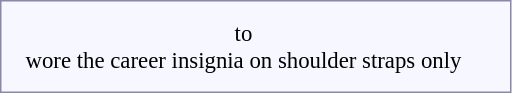<table style="border:1px solid #8888aa; background-color:#f7f8ff; padding:5px; font-size:95%; margin: 0px 12px 12px 0px;">
<tr style="text-align:center;">
<td rowspan=3><strong></strong></td>
<td colspan=6 rowspan=3></td>
<td colspan=2></td>
<td colspan=2></td>
<td colspan=6></td>
<td colspan=3></td>
<td colspan=3></td>
<td colspan=4></td>
<td colspan=2 rowspan=3></td>
<td colspan=6></td>
<td colspan=2></td>
</tr>
<tr style="text-align:center;">
<td colspan=10 rowspan=1> to <br>wore the career insignia on shoulder straps only</td>
<td colspan=3></td>
<td colspan=3></td>
<td colspan=4></td>
<td colspan=6></td>
<td colspan=2></td>
</tr>
<tr style="text-align:center;">
<td colspan=2></td>
<td colspan=2></td>
<td colspan=6></td>
<td colspan=3></td>
<td colspan=3></td>
<td colspan=4></td>
<td colspan=6></td>
<td colspan=2></td>
</tr>
</table>
